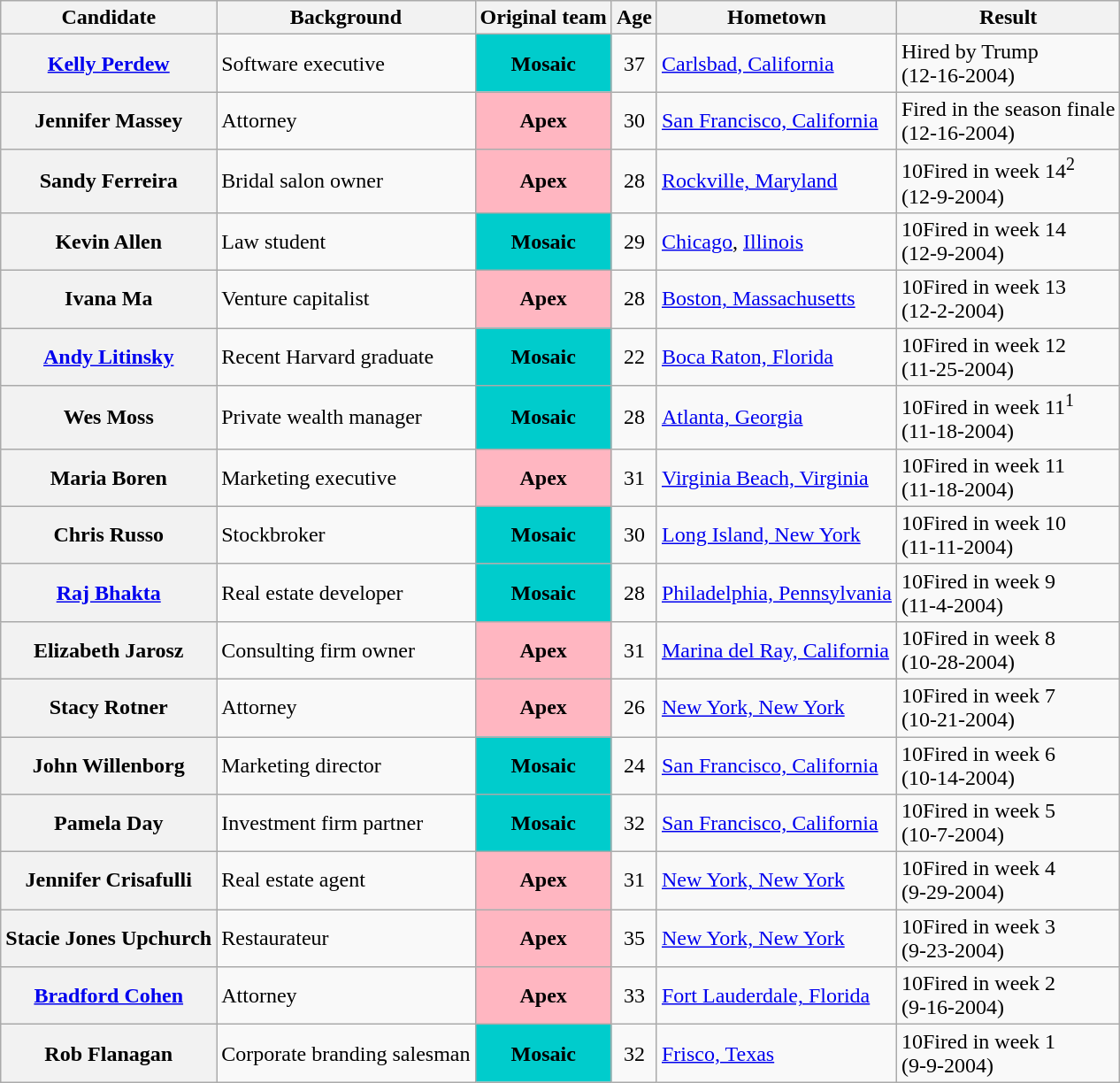<table class="sortable wikitable">
<tr>
<th>Candidate</th>
<th>Background</th>
<th>Original team</th>
<th>Age</th>
<th>Hometown</th>
<th>Result</th>
</tr>
<tr>
<th><a href='#'>Kelly Perdew</a></th>
<td>Software executive</td>
<td style="text-align:center; background:#0cc;"><strong>Mosaic</strong></td>
<td style="text-align:center;">37</td>
<td><a href='#'>Carlsbad, California</a></td>
<td>Hired by Trump<br>(12-16-2004)</td>
</tr>
<tr>
<th>Jennifer Massey</th>
<td>Attorney</td>
<td style="text-align:center; background:#FFB6C1;"><strong>Apex</strong></td>
<td style="text-align:center;">30</td>
<td><a href='#'>San Francisco, California</a></td>
<td>Fired in the season finale<br>(12-16-2004)</td>
</tr>
<tr>
<th>Sandy Ferreira</th>
<td>Bridal salon owner</td>
<td style="text-align:center; background:#FFB6C1;"><strong>Apex</strong></td>
<td style="text-align:center;">28</td>
<td><a href='#'>Rockville, Maryland</a></td>
<td><span>10</span>Fired in week 14<sup>2</sup><br>(12-9-2004)</td>
</tr>
<tr>
<th>Kevin Allen</th>
<td>Law student</td>
<td style="text-align:center; background:#0cc;"><strong>Mosaic</strong></td>
<td style="text-align:center;">29</td>
<td><a href='#'>Chicago</a>, <a href='#'>Illinois</a></td>
<td><span>10</span>Fired in week 14<br>(12-9-2004)</td>
</tr>
<tr>
<th>Ivana Ma</th>
<td>Venture capitalist</td>
<td style="text-align:center; background:#FFB6C1;"><strong>Apex</strong></td>
<td style="text-align:center;">28</td>
<td><a href='#'>Boston, Massachusetts</a></td>
<td><span>10</span>Fired in week 13<br>(12-2-2004)</td>
</tr>
<tr>
<th><a href='#'>Andy Litinsky</a></th>
<td>Recent Harvard graduate</td>
<td style="text-align:center; background:#0cc;"><strong>Mosaic</strong></td>
<td style="text-align:center;">22</td>
<td><a href='#'>Boca Raton, Florida</a></td>
<td><span>10</span>Fired in week 12<br>(11-25-2004)</td>
</tr>
<tr>
<th>Wes Moss</th>
<td>Private wealth manager</td>
<td style="text-align:center; background:#0cc;"><strong>Mosaic</strong></td>
<td style="text-align:center;">28</td>
<td><a href='#'>Atlanta, Georgia</a></td>
<td><span>10</span>Fired in week 11<sup>1</sup><br>(11-18-2004)</td>
</tr>
<tr>
<th>Maria Boren</th>
<td>Marketing executive</td>
<td style="text-align:center; background:#FFB6C1;"><strong>Apex</strong></td>
<td style="text-align:center;">31</td>
<td><a href='#'>Virginia Beach, Virginia</a></td>
<td><span>10</span>Fired in week 11<br>(11-18-2004)</td>
</tr>
<tr>
<th>Chris Russo</th>
<td>Stockbroker</td>
<td style="text-align:center; background:#0cc;"><strong>Mosaic</strong></td>
<td style="text-align:center;">30</td>
<td><a href='#'>Long Island, New York</a></td>
<td><span>10</span>Fired in week 10<br>(11-11-2004)</td>
</tr>
<tr>
<th><a href='#'>Raj Bhakta</a></th>
<td>Real estate developer</td>
<td style="text-align:center; background:#0cc;"><strong>Mosaic</strong></td>
<td style="text-align:center;">28</td>
<td><a href='#'>Philadelphia, Pennsylvania</a></td>
<td><span>10</span>Fired in week 9<br>(11-4-2004)</td>
</tr>
<tr>
<th>Elizabeth Jarosz</th>
<td>Consulting firm owner</td>
<td style="text-align:center; background:#FFB6C1;"><strong>Apex</strong></td>
<td style="text-align:center;">31</td>
<td><a href='#'>Marina del Ray, California</a></td>
<td><span>10</span>Fired in week 8<br>(10-28-2004)</td>
</tr>
<tr>
<th>Stacy Rotner</th>
<td>Attorney</td>
<td style="text-align:center; background:#FFB6C1;"><strong>Apex</strong></td>
<td style="text-align:center;">26</td>
<td><a href='#'>New York, New York</a></td>
<td><span>10</span>Fired in week 7<br>(10-21-2004)</td>
</tr>
<tr>
<th>John Willenborg</th>
<td>Marketing director</td>
<td style="text-align:center; background:#0cc;"><strong>Mosaic</strong></td>
<td style="text-align:center;">24</td>
<td><a href='#'>San Francisco, California</a></td>
<td><span>10</span>Fired in week 6<br>(10-14-2004)</td>
</tr>
<tr>
<th>Pamela Day</th>
<td>Investment firm partner</td>
<td style="text-align:center; background:#0cc;"><strong>Mosaic</strong></td>
<td style="text-align:center;">32</td>
<td><a href='#'>San Francisco, California</a></td>
<td><span>10</span>Fired in week 5<br>(10-7-2004)</td>
</tr>
<tr>
<th>Jennifer Crisafulli</th>
<td>Real estate agent</td>
<td style="text-align:center; background:#FFB6C1;"><strong>Apex</strong></td>
<td style="text-align:center;">31</td>
<td><a href='#'>New York, New York</a></td>
<td><span>10</span>Fired in week 4<br>(9-29-2004)</td>
</tr>
<tr>
<th>Stacie Jones Upchurch</th>
<td>Restaurateur</td>
<td style="text-align:center; background:#FFB6C1;"><strong>Apex</strong></td>
<td style="text-align:center;">35</td>
<td><a href='#'>New York, New York</a></td>
<td><span>10</span>Fired in week 3<br>(9-23-2004)</td>
</tr>
<tr>
<th><a href='#'>Bradford Cohen</a></th>
<td>Attorney</td>
<td style="text-align:center; background:#FFB6C1;"><strong>Apex</strong></td>
<td style="text-align:center;">33</td>
<td><a href='#'>Fort Lauderdale, Florida</a></td>
<td><span>10</span>Fired in week 2<br>(9-16-2004)</td>
</tr>
<tr>
<th>Rob Flanagan</th>
<td>Corporate branding salesman</td>
<td style="text-align:center; background:#0cc;"><strong>Mosaic</strong></td>
<td style="text-align:center;">32</td>
<td><a href='#'>Frisco, Texas</a></td>
<td><span>10</span>Fired in week 1<br>(9-9-2004)</td>
</tr>
</table>
